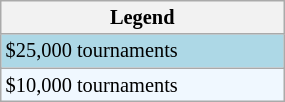<table class="wikitable" style="font-size:85%; width:15%;">
<tr>
<th>Legend</th>
</tr>
<tr style="background:lightblue;">
<td>$25,000 tournaments</td>
</tr>
<tr style="background:#f0f8ff;">
<td>$10,000 tournaments</td>
</tr>
</table>
